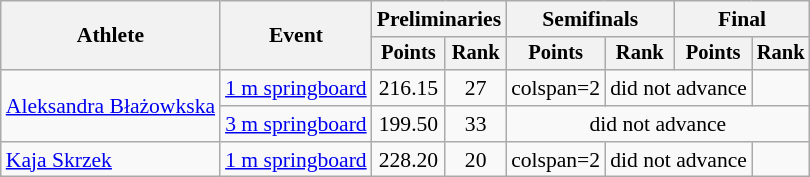<table class="wikitable" style="text-align:center; font-size:90%">
<tr>
<th rowspan="2">Athlete</th>
<th rowspan="2">Event</th>
<th colspan="2">Preliminaries</th>
<th colspan="2">Semifinals</th>
<th colspan="2">Final</th>
</tr>
<tr style="font-size:95%">
<th>Points</th>
<th>Rank</th>
<th>Points</th>
<th>Rank</th>
<th>Points</th>
<th>Rank</th>
</tr>
<tr>
<td align=left rowspan=2><a href='#'>Aleksandra Błażowkska</a></td>
<td align=left><a href='#'>1 m springboard</a></td>
<td>216.15</td>
<td>27</td>
<td>colspan=2 </td>
<td colspan=2>did not advance</td>
</tr>
<tr>
<td align=left><a href='#'>3 m springboard</a></td>
<td>199.50</td>
<td>33</td>
<td colspan=4>did not advance</td>
</tr>
<tr>
<td align=left><a href='#'>Kaja Skrzek</a></td>
<td align=left><a href='#'>1 m springboard</a></td>
<td>228.20</td>
<td>20</td>
<td>colspan=2 </td>
<td colspan=2>did not advance</td>
</tr>
</table>
